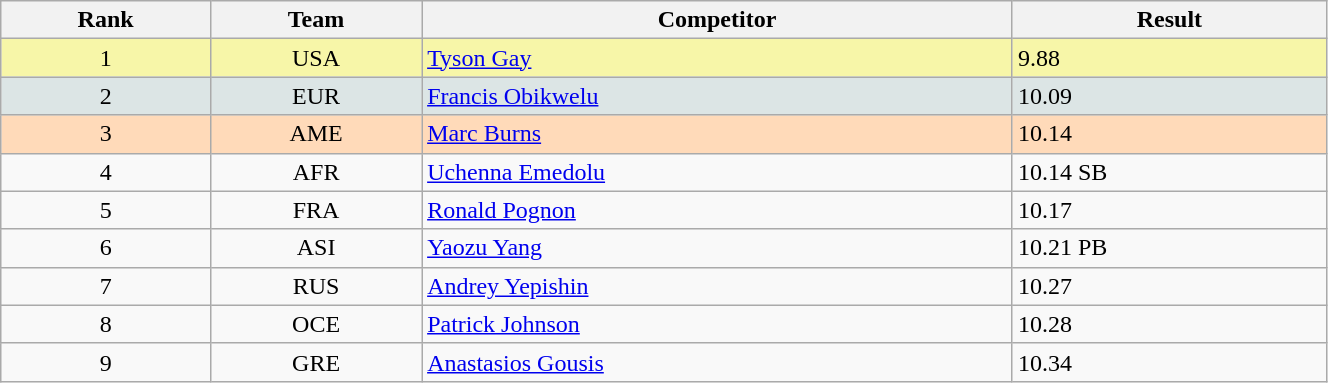<table class="wikitable" width=70% style=text-align:center>
<tr>
<th>Rank</th>
<th>Team</th>
<th>Competitor</th>
<th>Result</th>
</tr>
<tr bgcolor="#F7F6A8">
<td>1</td>
<td>USA</td>
<td align="left"><a href='#'>Tyson Gay</a></td>
<td align="left">9.88</td>
</tr>
<tr bgcolor="#DCE5E5">
<td>2</td>
<td>EUR</td>
<td align="left"><a href='#'>Francis Obikwelu</a></td>
<td align="left">10.09</td>
</tr>
<tr bgcolor="#FFDAB9">
<td>3</td>
<td>AME</td>
<td align="left"><a href='#'>Marc Burns</a></td>
<td align="left">10.14</td>
</tr>
<tr>
<td>4</td>
<td>AFR</td>
<td align="left"><a href='#'>Uchenna Emedolu</a></td>
<td align="left">10.14 SB</td>
</tr>
<tr>
<td>5</td>
<td>FRA</td>
<td align="left"><a href='#'>Ronald Pognon</a></td>
<td align="left">10.17</td>
</tr>
<tr>
<td>6</td>
<td>ASI</td>
<td align="left"><a href='#'>Yaozu Yang</a></td>
<td align="left">10.21 PB</td>
</tr>
<tr>
<td>7</td>
<td>RUS</td>
<td align="left"><a href='#'>Andrey Yepishin</a></td>
<td align="left">10.27</td>
</tr>
<tr>
<td>8</td>
<td>OCE</td>
<td align="left"><a href='#'>Patrick Johnson</a></td>
<td align="left">10.28</td>
</tr>
<tr>
<td>9</td>
<td>GRE</td>
<td align="left"><a href='#'>Anastasios Gousis</a></td>
<td align="left">10.34</td>
</tr>
</table>
